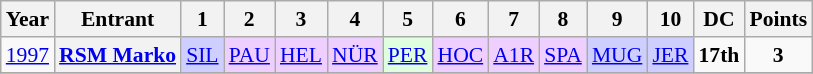<table class="wikitable" style="text-align:center; font-size:90%">
<tr>
<th>Year</th>
<th>Entrant</th>
<th>1</th>
<th>2</th>
<th>3</th>
<th>4</th>
<th>5</th>
<th>6</th>
<th>7</th>
<th>8</th>
<th>9</th>
<th>10</th>
<th>DC</th>
<th>Points</th>
</tr>
<tr>
<td><a href='#'>1997</a></td>
<th><a href='#'>RSM Marko</a></th>
<td style="background:#CFCFFF;"><a href='#'>SIL</a><br></td>
<td style="background:#EFCFFF;"><a href='#'>PAU</a><br></td>
<td style="background:#EFCFFF;"><a href='#'>HEL</a><br></td>
<td style="background:#EFCFFF;"><a href='#'>NÜR</a><br></td>
<td style="background:#DFFFDF;"><a href='#'>PER</a><br></td>
<td style="background:#EFCFFF;"><a href='#'>HOC</a><br></td>
<td style="background:#EFCFFF;"><a href='#'>A1R</a><br></td>
<td style="background:#EFCFFF;"><a href='#'>SPA</a><br></td>
<td style="background:#CFCFFF;"><a href='#'>MUG</a><br></td>
<td style="background:#CFCFFF;"><a href='#'>JER</a><br></td>
<td><strong>17th</strong></td>
<td><strong>3</strong></td>
</tr>
<tr>
</tr>
</table>
